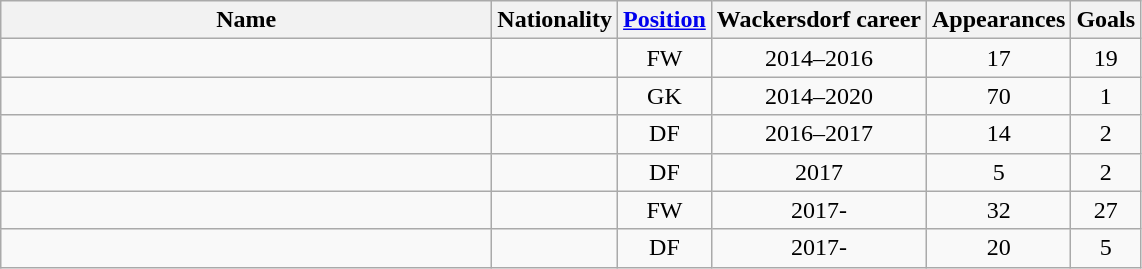<table class="wikitable sortable" style="text-align: center;">
<tr>
<th style="width:20em">Name</th>
<th>Nationality</th>
<th><a href='#'>Position</a></th>
<th>Wackersdorf career</th>
<th>Appearances</th>
<th>Goals</th>
</tr>
<tr>
<td align="left"></td>
<td align="left"></td>
<td>FW</td>
<td>2014–2016</td>
<td>17</td>
<td>19</td>
</tr>
<tr>
<td align="left"><strong></strong></td>
<td align="left"></td>
<td>GK</td>
<td>2014–2020</td>
<td>70</td>
<td>1</td>
</tr>
<tr>
<td align="left"></td>
<td align="left"></td>
<td>DF</td>
<td>2016–2017</td>
<td>14</td>
<td>2</td>
</tr>
<tr>
<td align="left"></td>
<td align="left"></td>
<td>DF</td>
<td>2017</td>
<td>5</td>
<td>2</td>
</tr>
<tr>
<td align="left"><strong></strong></td>
<td align="left"></td>
<td>FW</td>
<td>2017-</td>
<td>32</td>
<td>27</td>
</tr>
<tr>
<td align="left"><strong></strong></td>
<td align="left"></td>
<td>DF</td>
<td>2017-</td>
<td>20</td>
<td>5</td>
</tr>
</table>
